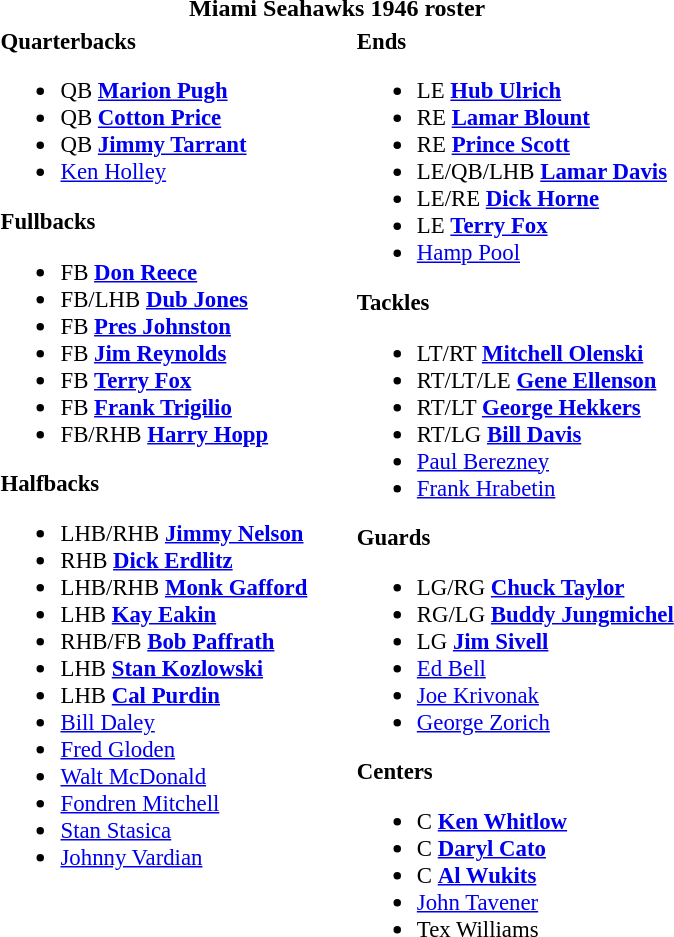<table class="toccolours" style="text-align: left;">
<tr>
<th colspan="7" style="background-color:;color:;text-align:center;">Miami Seahawks 1946 roster</th>
</tr>
<tr>
<td style="font-size: 95%;" valign="top"><strong>Quarterbacks</strong><br><ul><li>QB <strong><a href='#'>Marion Pugh</a></strong></li><li>QB <strong><a href='#'>Cotton Price</a></strong></li><li>QB <strong><a href='#'>Jimmy Tarrant</a></strong></li><li><a href='#'>Ken Holley</a></li></ul><strong>Fullbacks</strong><ul><li>FB <strong><a href='#'>Don Reece</a></strong></li><li>FB/LHB <strong><a href='#'>Dub Jones</a></strong></li><li>FB <strong><a href='#'>Pres Johnston</a></strong></li><li>FB <strong><a href='#'>Jim Reynolds</a></strong></li><li>FB  <strong><a href='#'>Terry Fox</a></strong></li><li>FB <strong><a href='#'>Frank Trigilio</a></strong></li><li>FB/RHB <strong><a href='#'>Harry Hopp</a></strong></li></ul><strong>Halfbacks</strong><ul><li>LHB/RHB <strong><a href='#'>Jimmy Nelson</a></strong></li><li>RHB <strong><a href='#'>Dick Erdlitz</a></strong></li><li>LHB/RHB <strong><a href='#'>Monk Gafford</a></strong></li><li>LHB <strong><a href='#'>Kay Eakin</a></strong></li><li>RHB/FB <strong><a href='#'>Bob Paffrath</a></strong></li><li>LHB <strong><a href='#'>Stan Kozlowski</a></strong></li><li>LHB <strong><a href='#'>Cal Purdin</a></strong></li><li><a href='#'>Bill Daley</a></li><li><a href='#'>Fred Gloden</a></li><li><a href='#'>Walt McDonald</a></li><li><a href='#'>Fondren Mitchell</a></li><li><a href='#'>Stan Stasica</a></li><li><a href='#'>Johnny Vardian</a></li></ul></td>
<td style="width: 25px;"></td>
<td style="font-size: 95%;" valign="top"><strong>Ends</strong><br><ul><li>LE <strong><a href='#'>Hub Ulrich</a></strong></li><li>RE <strong><a href='#'>Lamar Blount</a></strong></li><li>RE <strong><a href='#'>Prince Scott</a></strong></li><li>LE/QB/LHB <strong><a href='#'>Lamar Davis</a></strong></li><li>LE/RE <strong><a href='#'>Dick Horne</a></strong></li><li>LE <strong><a href='#'>Terry Fox</a></strong></li><li><a href='#'>Hamp Pool</a></li></ul><strong>Tackles</strong><ul><li>LT/RT <strong><a href='#'>Mitchell Olenski</a></strong></li><li>RT/LT/LE <strong><a href='#'>Gene Ellenson</a></strong></li><li>RT/LT <strong><a href='#'>George Hekkers</a></strong></li><li>RT/LG <strong><a href='#'>Bill Davis</a></strong></li><li><a href='#'>Paul Berezney</a></li><li><a href='#'>Frank Hrabetin</a></li></ul><strong>Guards</strong><ul><li>LG/RG <strong><a href='#'>Chuck Taylor</a></strong></li><li>RG/LG <strong><a href='#'>Buddy Jungmichel</a></strong></li><li>LG <strong><a href='#'>Jim Sivell</a></strong></li><li><a href='#'>Ed Bell</a></li><li><a href='#'>Joe Krivonak</a></li><li><a href='#'>George Zorich</a></li></ul><strong>Centers</strong><ul><li>C <strong><a href='#'>Ken Whitlow</a></strong></li><li>C <strong><a href='#'>Daryl Cato</a></strong></li><li>C <strong><a href='#'>Al Wukits</a></strong></li><li><a href='#'>John Tavener</a></li><li>Tex Williams</li></ul></td>
</tr>
</table>
